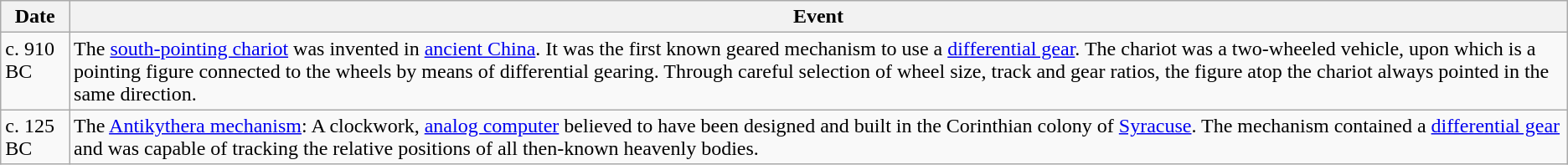<table class="wikitable">
<tr>
<th>Date</th>
<th class="unsortable">Event</th>
</tr>
<tr valign="top">
<td>c. 910 BC</td>
<td>The <a href='#'>south-pointing chariot</a> was invented in <a href='#'>ancient China</a>. It was the first known geared mechanism to use a <a href='#'>differential gear</a>. The chariot was a two-wheeled vehicle, upon which is a pointing figure connected to the wheels by means of differential gearing. Through careful selection of wheel size, track and gear ratios, the figure atop the chariot always pointed in the same direction.</td>
</tr>
<tr valign="top">
<td>c. 125 BC</td>
<td>The <a href='#'>Antikythera mechanism</a>: A clockwork, <a href='#'>analog computer</a> believed to have been designed and built in the Corinthian colony of <a href='#'>Syracuse</a>. The mechanism contained a <a href='#'>differential gear</a> and was capable of tracking the relative positions of all then-known heavenly bodies.</td>
</tr>
</table>
